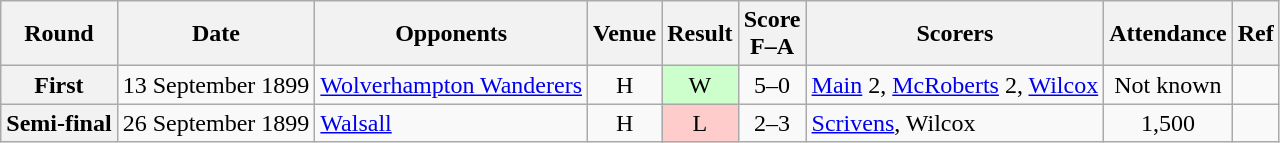<table class="wikitable plainrowheaders" style=text-align:center>
<tr>
<th scope=col>Round</th>
<th scope=col>Date</th>
<th scope=col>Opponents</th>
<th scope=col>Venue</th>
<th scope=col>Result</th>
<th scope=col>Score<br>F–A</th>
<th scope=col>Scorers</th>
<th scope=col>Attendance</th>
<th scope=col>Ref</th>
</tr>
<tr>
<th scope=row>First</th>
<td style=text-align:left>13 September 1899</td>
<td style=text-align:left><a href='#'>Wolverhampton Wanderers</a></td>
<td>H</td>
<td style=background:#cfc>W</td>
<td>5–0</td>
<td style=text-align:left><a href='#'>Main</a> 2, <a href='#'>McRoberts</a> 2, <a href='#'>Wilcox</a></td>
<td>Not known</td>
<td></td>
</tr>
<tr>
<th scope=row>Semi-final</th>
<td style=text-align:left>26 September 1899</td>
<td style=text-align:left><a href='#'>Walsall</a></td>
<td>H</td>
<td style=background:#fcc>L</td>
<td>2–3</td>
<td style=text-align:left><a href='#'>Scrivens</a>, Wilcox</td>
<td>1,500</td>
<td></td>
</tr>
</table>
